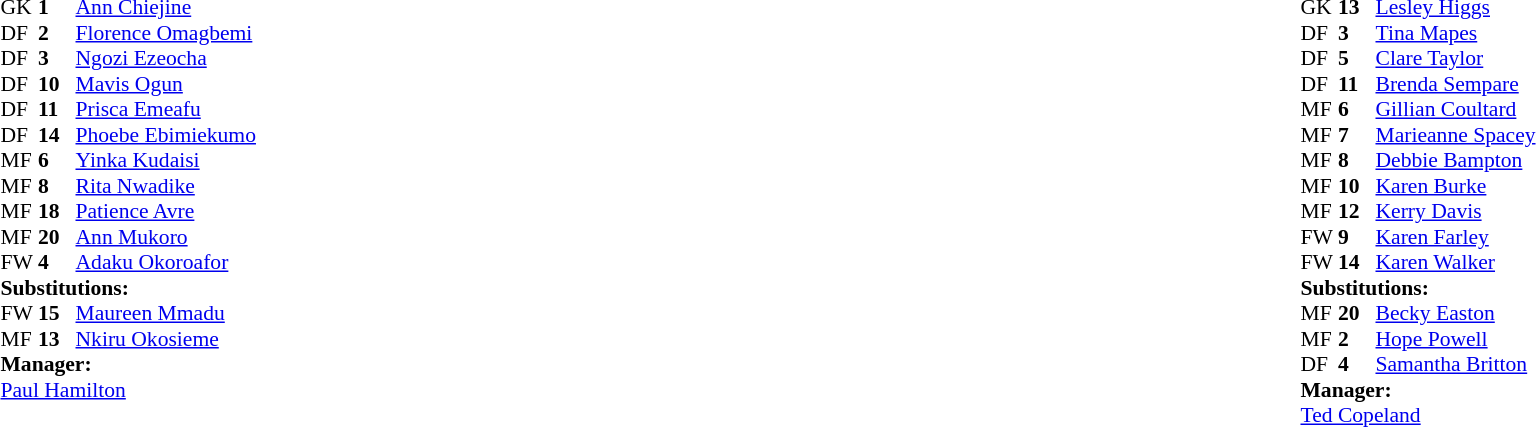<table width="100%">
<tr>
<td valign="top" width="40%"><br><table style="font-size:90%" cellspacing="0" cellpadding="0">
<tr>
<th width=25></th>
<th width=25></th>
</tr>
<tr>
<td>GK</td>
<td><strong>1</strong></td>
<td><a href='#'>Ann Chiejine</a></td>
</tr>
<tr>
<td>DF</td>
<td><strong>2</strong></td>
<td><a href='#'>Florence Omagbemi</a></td>
</tr>
<tr>
<td>DF</td>
<td><strong>3</strong></td>
<td><a href='#'>Ngozi Ezeocha</a></td>
<td></td>
<td></td>
</tr>
<tr>
<td>DF</td>
<td><strong>10</strong></td>
<td><a href='#'>Mavis Ogun</a></td>
</tr>
<tr>
<td>DF</td>
<td><strong>11</strong></td>
<td><a href='#'>Prisca Emeafu</a></td>
</tr>
<tr>
<td>DF</td>
<td><strong>14</strong></td>
<td><a href='#'>Phoebe Ebimiekumo</a></td>
<td></td>
</tr>
<tr>
<td>MF</td>
<td><strong>6</strong></td>
<td><a href='#'>Yinka Kudaisi</a></td>
<td></td>
</tr>
<tr>
<td>MF</td>
<td><strong>8</strong></td>
<td><a href='#'>Rita Nwadike</a></td>
</tr>
<tr>
<td>MF</td>
<td><strong>18</strong></td>
<td><a href='#'>Patience Avre</a></td>
<td></td>
<td></td>
</tr>
<tr>
<td>MF</td>
<td><strong>20</strong></td>
<td><a href='#'>Ann Mukoro</a></td>
</tr>
<tr>
<td>FW</td>
<td><strong>4</strong></td>
<td><a href='#'>Adaku Okoroafor</a></td>
</tr>
<tr>
<td colspan=3><strong>Substitutions:</strong></td>
</tr>
<tr>
<td>FW</td>
<td><strong>15</strong></td>
<td><a href='#'>Maureen Mmadu</a></td>
<td></td>
<td></td>
</tr>
<tr>
<td>MF</td>
<td><strong>13</strong></td>
<td><a href='#'>Nkiru Okosieme</a></td>
<td></td>
<td></td>
</tr>
<tr>
<td colspan=3><strong>Manager:</strong></td>
</tr>
<tr>
<td colspan=3><a href='#'>Paul Hamilton</a></td>
</tr>
</table>
</td>
<td valign="top"></td>
<td valign="top" width="50%"><br><table style="font-size:90%; margin:auto" cellspacing="0" cellpadding="0">
<tr>
<th width=25></th>
<th width=25></th>
</tr>
<tr>
<td>GK</td>
<td><strong>13</strong></td>
<td><a href='#'>Lesley Higgs</a></td>
</tr>
<tr>
<td>DF</td>
<td><strong>3</strong></td>
<td><a href='#'>Tina Mapes</a></td>
</tr>
<tr>
<td>DF</td>
<td><strong>5</strong></td>
<td><a href='#'>Clare Taylor</a></td>
<td></td>
<td></td>
</tr>
<tr>
<td>DF</td>
<td><strong>11</strong></td>
<td><a href='#'>Brenda Sempare</a></td>
<td></td>
<td></td>
</tr>
<tr>
<td>MF</td>
<td><strong>6</strong></td>
<td><a href='#'>Gillian Coultard</a></td>
</tr>
<tr>
<td>MF</td>
<td><strong>7</strong></td>
<td><a href='#'>Marieanne Spacey</a></td>
<td></td>
<td></td>
</tr>
<tr>
<td>MF</td>
<td><strong>8</strong></td>
<td><a href='#'>Debbie Bampton</a></td>
</tr>
<tr>
<td>MF</td>
<td><strong>10</strong></td>
<td><a href='#'>Karen Burke</a></td>
</tr>
<tr>
<td>MF</td>
<td><strong>12</strong></td>
<td><a href='#'>Kerry Davis</a></td>
</tr>
<tr>
<td>FW</td>
<td><strong>9</strong></td>
<td><a href='#'>Karen Farley</a></td>
</tr>
<tr>
<td>FW</td>
<td><strong>14</strong></td>
<td><a href='#'>Karen Walker</a></td>
</tr>
<tr>
<td colspan=3><strong>Substitutions:</strong></td>
</tr>
<tr>
<td>MF</td>
<td><strong>20</strong></td>
<td><a href='#'>Becky Easton</a></td>
<td></td>
<td></td>
</tr>
<tr>
<td>MF</td>
<td><strong>2</strong></td>
<td><a href='#'>Hope Powell</a></td>
<td></td>
<td></td>
</tr>
<tr>
<td>DF</td>
<td><strong>4</strong></td>
<td><a href='#'>Samantha Britton</a></td>
<td></td>
<td></td>
</tr>
<tr>
<td colspan=3><strong>Manager:</strong></td>
</tr>
<tr>
<td colspan=3><a href='#'>Ted Copeland</a></td>
</tr>
</table>
</td>
</tr>
</table>
